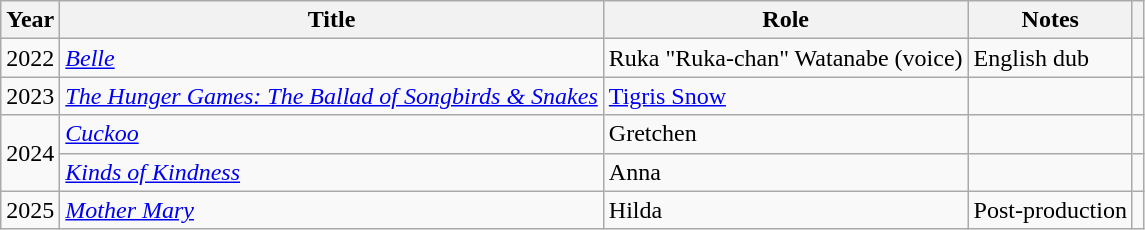<table class="wikitable">
<tr>
<th>Year</th>
<th>Title</th>
<th>Role</th>
<th class="unsortable">Notes</th>
<th></th>
</tr>
<tr>
<td>2022</td>
<td><em><a href='#'>Belle</a></em></td>
<td>Ruka "Ruka-chan" Watanabe (voice)</td>
<td>English dub</td>
<td></td>
</tr>
<tr>
<td>2023</td>
<td><em><a href='#'>The Hunger Games: The Ballad of Songbirds & Snakes</a></em></td>
<td><a href='#'>Tigris Snow</a></td>
<td></td>
<td></td>
</tr>
<tr>
<td rowspan=2>2024</td>
<td><em><a href='#'>Cuckoo</a></em></td>
<td>Gretchen</td>
<td></td>
<td></td>
</tr>
<tr>
<td><em><a href='#'>Kinds of Kindness</a></em></td>
<td>Anna</td>
<td></td>
<td></td>
</tr>
<tr>
<td>2025</td>
<td><em><a href='#'>Mother Mary</a></em></td>
<td>Hilda</td>
<td>Post-production</td>
<td></td>
</tr>
</table>
